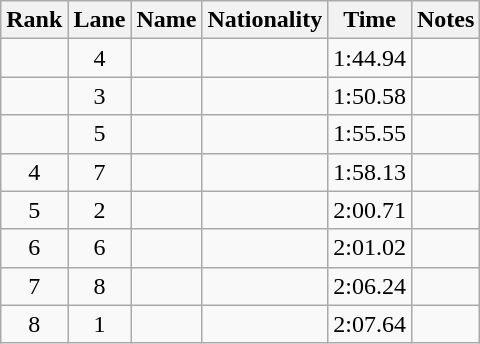<table class="wikitable sortable" style="text-align:center">
<tr>
<th>Rank</th>
<th>Lane</th>
<th>Name</th>
<th>Nationality</th>
<th>Time</th>
<th>Notes</th>
</tr>
<tr>
<td></td>
<td>4</td>
<td align=left></td>
<td align=left></td>
<td>1:44.94</td>
<td></td>
</tr>
<tr>
<td></td>
<td>3</td>
<td align=left></td>
<td align=left></td>
<td>1:50.58</td>
<td></td>
</tr>
<tr>
<td></td>
<td>5</td>
<td align=left></td>
<td align=left></td>
<td>1:55.55</td>
<td></td>
</tr>
<tr>
<td>4</td>
<td>7</td>
<td align=left></td>
<td align=left></td>
<td>1:58.13</td>
<td></td>
</tr>
<tr>
<td>5</td>
<td>2</td>
<td align=left></td>
<td align=left></td>
<td>2:00.71</td>
<td></td>
</tr>
<tr>
<td>6</td>
<td>6</td>
<td align=left></td>
<td align=left></td>
<td>2:01.02</td>
<td></td>
</tr>
<tr>
<td>7</td>
<td>8</td>
<td align=left></td>
<td align=left></td>
<td>2:06.24</td>
<td></td>
</tr>
<tr>
<td>8</td>
<td>1</td>
<td align=left></td>
<td align=left></td>
<td>2:07.64</td>
<td></td>
</tr>
</table>
